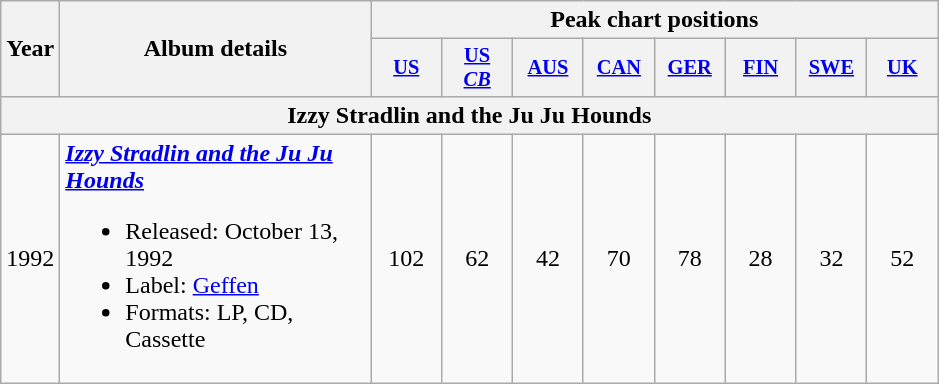<table class="wikitable">
<tr>
<th rowspan="2">Year</th>
<th width="200" rowspan="2">Album details</th>
<th colspan="8">Peak chart positions</th>
</tr>
<tr>
<th style="width:3em;font-size:85%"><a href='#'>US</a><br></th>
<th style="width:3em;font-size:85%"><a href='#'>US<br><em>CB</em></a><br></th>
<th style="width:3em;font-size:85%"><a href='#'>AUS</a><br></th>
<th style="width:3em;font-size:85%"><a href='#'>CAN</a><br></th>
<th style="width:3em;font-size:85%"><a href='#'>GER</a><br></th>
<th style="width:3em;font-size:85%"><a href='#'>FIN</a><br></th>
<th style="width:3em;font-size:85%"><a href='#'>SWE</a><br></th>
<th style="width:3em;font-size:85%"><a href='#'>UK</a><br></th>
</tr>
<tr>
<th colspan="13">Izzy Stradlin and the Ju Ju Hounds</th>
</tr>
<tr>
<td>1992</td>
<td><strong><em><a href='#'>Izzy Stradlin and the Ju Ju Hounds</a></em></strong><br><ul><li>Released: October 13, 1992</li><li>Label: <a href='#'>Geffen</a></li><li>Formats: LP, CD, Cassette</li></ul></td>
<td align="center">102</td>
<td align="center">62</td>
<td align="center">42</td>
<td align="center">70</td>
<td align="center">78</td>
<td align="center">28</td>
<td align="center">32</td>
<td align="center">52</td>
</tr>
</table>
